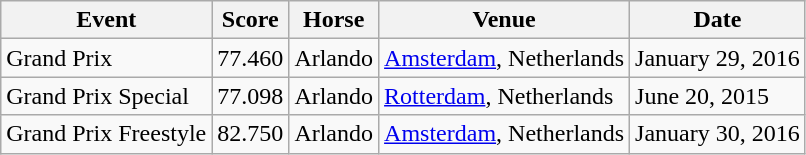<table class="wikitable">
<tr>
<th>Event</th>
<th>Score</th>
<th>Horse</th>
<th>Venue</th>
<th>Date</th>
</tr>
<tr>
<td>Grand Prix</td>
<td>77.460</td>
<td>Arlando</td>
<td><a href='#'>Amsterdam</a>, Netherlands</td>
<td>January 29, 2016</td>
</tr>
<tr>
<td>Grand Prix Special</td>
<td>77.098</td>
<td>Arlando</td>
<td><a href='#'>Rotterdam</a>, Netherlands</td>
<td>June 20, 2015</td>
</tr>
<tr>
<td>Grand Prix Freestyle</td>
<td>82.750</td>
<td>Arlando</td>
<td><a href='#'>Amsterdam</a>, Netherlands</td>
<td>January 30, 2016</td>
</tr>
</table>
